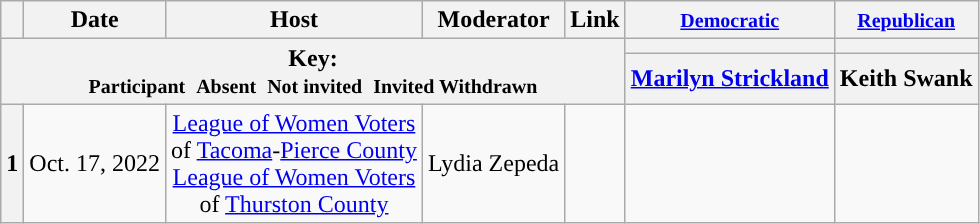<table class="wikitable" style="text-align:center;">
<tr>
<th scope="col"></th>
<th scope="col">Date</th>
<th scope="col">Host</th>
<th scope="col">Moderator</th>
<th scope="col">Link</th>
<th scope="col"><small><a href='#'>Democratic</a></small></th>
<th scope="col"><small><a href='#'>Republican</a></small></th>
</tr>
<tr>
<th colspan="5" rowspan="2">Key:<br> <small>Participant </small>  <small>Absent </small>  <small>Not invited </small>  <small>Invited  Withdrawn</small></th>
<th scope="col" style="background:"></th>
<th scope="col" style="background:"></th>
</tr>
<tr>
<th scope="col"><a href='#'>Marilyn Strickland</a></th>
<th scope="col">Keith Swank</th>
</tr>
<tr>
<th>1</th>
<td style="white-space:nowrap;">Oct. 17, 2022</td>
<td style="white-space:nowrap;"><a href='#'>League of Women Voters</a><br>of <a href='#'>Tacoma</a>-<a href='#'>Pierce County</a><br><a href='#'>League of Women Voters</a><br>of <a href='#'>Thurston County</a></td>
<td style="white-space:nowrap;">Lydia Zepeda</td>
<td style="white-space:nowrap;"></td>
<td></td>
<td></td>
</tr>
</table>
